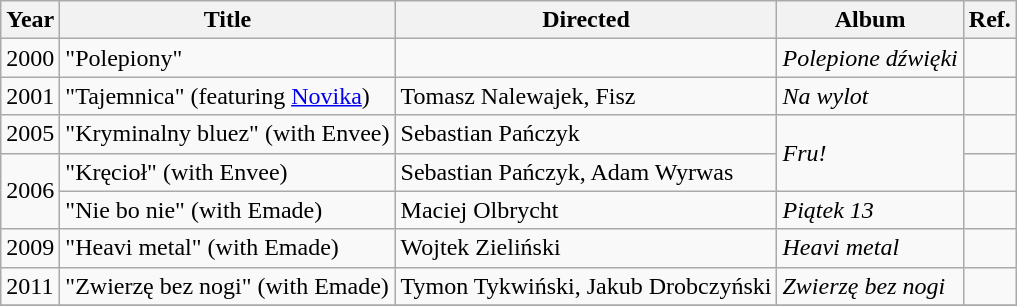<table class="wikitable">
<tr>
<th>Year</th>
<th>Title</th>
<th>Directed</th>
<th>Album</th>
<th>Ref.</th>
</tr>
<tr>
<td>2000</td>
<td>"Polepiony"</td>
<td></td>
<td><em>Polepione dźwięki</em></td>
<td></td>
</tr>
<tr>
<td>2001</td>
<td>"Tajemnica" (featuring <a href='#'>Novika</a>)</td>
<td>Tomasz Nalewajek, Fisz</td>
<td><em>Na wylot</em></td>
<td></td>
</tr>
<tr>
<td>2005</td>
<td>"Kryminalny bluez" (with Envee)</td>
<td>Sebastian Pańczyk</td>
<td rowspan=2><em>Fru!</em></td>
<td></td>
</tr>
<tr>
<td rowspan=2>2006</td>
<td>"Kręcioł" (with Envee)</td>
<td>Sebastian Pańczyk, Adam Wyrwas</td>
<td></td>
</tr>
<tr>
<td>"Nie bo nie" (with Emade)</td>
<td>Maciej Olbrycht</td>
<td><em>Piątek 13</em></td>
<td></td>
</tr>
<tr>
<td>2009</td>
<td>"Heavi metal" (with Emade)</td>
<td>Wojtek Zieliński</td>
<td><em>Heavi metal</em></td>
<td></td>
</tr>
<tr>
<td>2011</td>
<td>"Zwierzę bez nogi" (with Emade)</td>
<td>Tymon Tykwiński, Jakub Drobczyński</td>
<td><em>Zwierzę bez nogi</em></td>
<td></td>
</tr>
<tr>
</tr>
</table>
